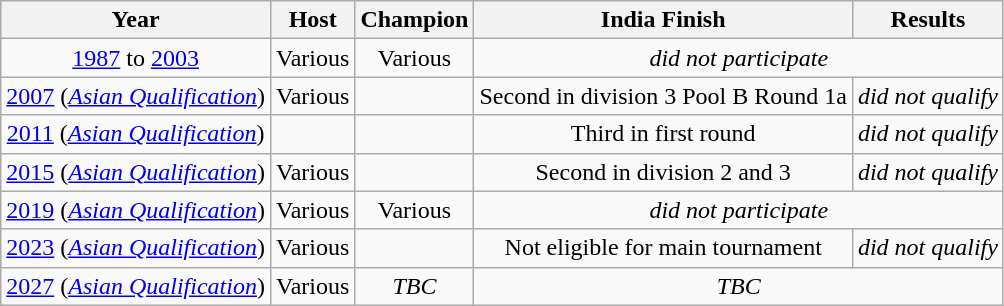<table class = "wikitable" style="text-align:center">
<tr>
<th>Year</th>
<th>Host</th>
<th>Champion</th>
<th>India Finish</th>
<th>Results</th>
</tr>
<tr>
<td><a href='#'>1987</a> to <a href='#'>2003</a></td>
<td>Various</td>
<td>Various</td>
<td colspan="2"><em>did not participate</em></td>
</tr>
<tr>
<td><a href='#'>2007</a> (<em><a href='#'>Asian Qualification</a></em>)</td>
<td>Various</td>
<td></td>
<td>Second in division 3 Pool B Round 1a</td>
<td><em>did not qualify</em></td>
</tr>
<tr>
<td><a href='#'>2011</a> (<em><a href='#'>Asian Qualification</a></em>)</td>
<td></td>
<td></td>
<td>Third in first round</td>
<td><em>did not qualify</em></td>
</tr>
<tr>
<td><a href='#'>2015</a> (<em><a href='#'>Asian Qualification</a></em>)</td>
<td>Various</td>
<td></td>
<td>Second in division 2 and 3</td>
<td><em>did not qualify</em></td>
</tr>
<tr>
<td><a href='#'>2019</a> (<em><a href='#'>Asian Qualification</a></em>)</td>
<td>Various</td>
<td>Various</td>
<td colspan="2"><em>did not participate</em></td>
</tr>
<tr>
<td><a href='#'>2023</a> (<em><a href='#'>Asian Qualification</a></em>)</td>
<td>Various</td>
<td></td>
<td>Not eligible for main tournament</td>
<td><em>did not qualify</em></td>
</tr>
<tr>
<td><a href='#'>2027</a> (<em><a href='#'>Asian Qualification</a></em>)</td>
<td>Various</td>
<td><em>TBC</em></td>
<td colspan="2"><em>TBC</em></td>
</tr>
</table>
